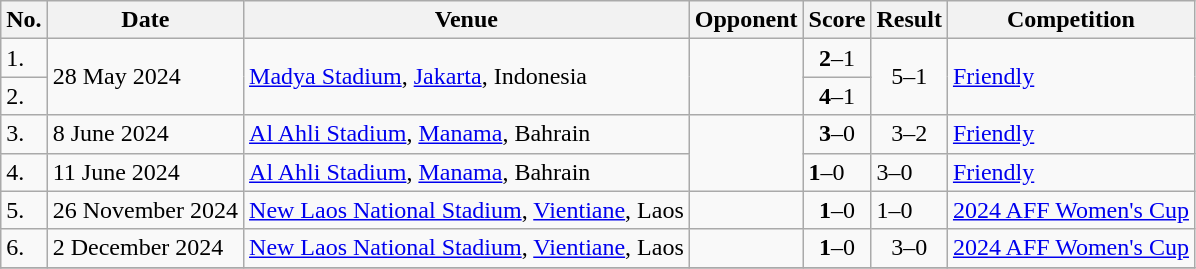<table class="wikitable sortable">
<tr>
<th>No.</th>
<th>Date</th>
<th>Venue</th>
<th>Opponent</th>
<th>Score</th>
<th>Result</th>
<th>Competition</th>
</tr>
<tr>
<td>1.</td>
<td rowspan=2>28 May 2024</td>
<td rowspan=2><a href='#'>Madya Stadium</a>, <a href='#'>Jakarta</a>, Indonesia</td>
<td rowspan=2></td>
<td align=center><strong>2</strong>–1</td>
<td rowspan=2 align=center>5–1</td>
<td rowspan="2"><a href='#'>Friendly</a></td>
</tr>
<tr>
<td>2.</td>
<td align=center><strong>4</strong>–1</td>
</tr>
<tr>
<td>3.</td>
<td>8 June 2024</td>
<td><a href='#'>Al Ahli Stadium</a>, <a href='#'>Manama</a>, Bahrain</td>
<td rowspan=2></td>
<td align=center><strong>3</strong>–0</td>
<td align=center>3–2</td>
<td><a href='#'>Friendly</a></td>
</tr>
<tr>
<td>4.</td>
<td>11 June 2024</td>
<td><a href='#'>Al Ahli Stadium</a>, <a href='#'>Manama</a>, Bahrain</td>
<td><strong>1</strong>–0</td>
<td>3–0</td>
<td><a href='#'>Friendly</a></td>
</tr>
<tr>
<td>5.</td>
<td>26 November 2024</td>
<td><a href='#'>New Laos National Stadium</a>, <a href='#'>Vientiane</a>, Laos</td>
<td></td>
<td align=center><strong>1</strong>–0</td>
<td>1–0</td>
<td><a href='#'>2024 AFF Women's Cup</a></td>
</tr>
<tr>
<td>6.</td>
<td>2 December 2024</td>
<td><a href='#'>New Laos National Stadium</a>, <a href='#'>Vientiane</a>, Laos</td>
<td></td>
<td align=center><strong>1</strong>–0</td>
<td align=center>3–0</td>
<td><a href='#'>2024 AFF Women's Cup</a></td>
</tr>
<tr>
</tr>
</table>
